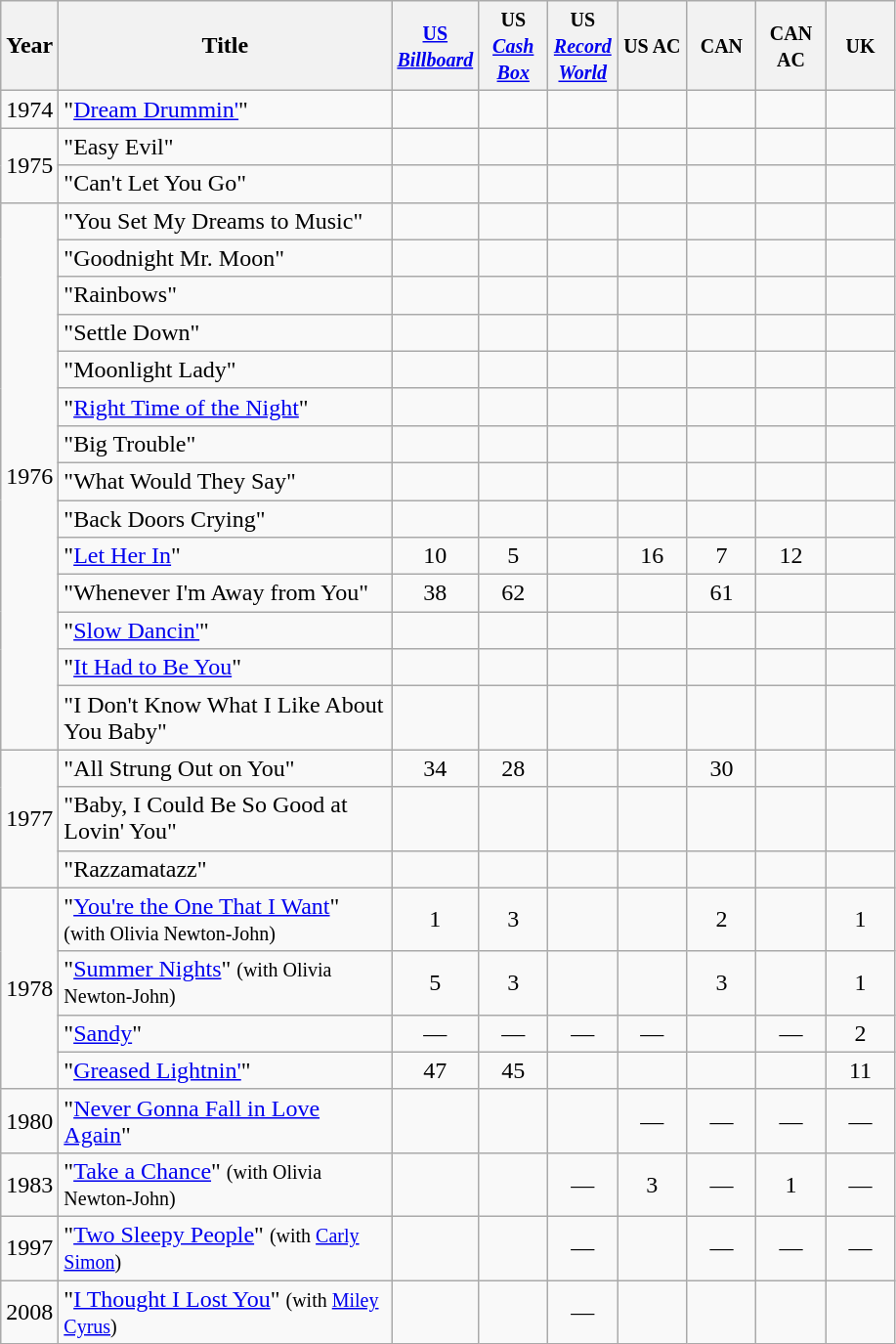<table class="wikitable">
<tr>
<th style="width:20px;">Year</th>
<th style="width:220px;">Title</th>
<th style="width:40px;"><small><a href='#'>US <em>Billboard</em></a></small></th>
<th style="width:40px;"><small>US <em><a href='#'>Cash Box</a></em></small></th>
<th style="width:40px;"><small>US <em><a href='#'>Record World</a></em></small></th>
<th style="width:40px;"><small>US AC</small></th>
<th style="width:40px;"><small>CAN</small></th>
<th style="width:40px;"><small>CAN AC</small></th>
<th style="width:40px;"><small>UK</small></th>
</tr>
<tr>
<td>1974</td>
<td>"<a href='#'>Dream Drummin'</a>"</td>
<td style="text-align:center;"></td>
<td style="text-align:center;"></td>
<td style="text-align:center;"></td>
<td style="text-align:center;"></td>
<td style="text-align:center;"></td>
<td style="text-align:center;"></td>
<td style="text-align:center;"></td>
</tr>
<tr>
<td rowspan="2">1975</td>
<td>"Easy Evil"</td>
<td style="text-align:center;"></td>
<td style="text-align:center;"></td>
<td style="text-align:center;"></td>
<td style="text-align:center;"></td>
<td style="text-align:center;"></td>
<td style="text-align:center;"></td>
<td style="text-align:center;"></td>
</tr>
<tr>
<td>"Can't Let You Go"</td>
<td style="text-align:center;"></td>
<td style="text-align:center;"></td>
<td style="text-align:center;"></td>
<td style="text-align:center;"></td>
<td style="text-align:center;"></td>
<td style="text-align:center;"></td>
<td style="text-align:center;"></td>
</tr>
<tr>
<td rowspan="14">1976</td>
<td>"You Set My Dreams to Music"</td>
<td style="text-align:center;"></td>
<td style="text-align:center;"></td>
<td style="text-align:center;"></td>
<td style="text-align:center;"></td>
<td style="text-align:center;"></td>
<td style="text-align:center;"></td>
<td style="text-align:center;"></td>
</tr>
<tr>
<td>"Goodnight Mr. Moon"</td>
<td style="text-align:center;"></td>
<td style="text-align:center;"></td>
<td style="text-align:center;"></td>
<td style="text-align:center;"></td>
<td style="text-align:center;"></td>
<td style="text-align:center;"></td>
<td style="text-align:center;"></td>
</tr>
<tr>
<td>"Rainbows"</td>
<td style="text-align:center;"></td>
<td style="text-align:center;"></td>
<td style="text-align:center;"></td>
<td style="text-align:center;"></td>
<td style="text-align:center;"></td>
<td style="text-align:center;"></td>
<td style="text-align:center;"></td>
</tr>
<tr>
<td>"Settle Down"</td>
<td style="text-align:center;"></td>
<td style="text-align:center;"></td>
<td style="text-align:center;"></td>
<td style="text-align:center;"></td>
<td style="text-align:center;"></td>
<td style="text-align:center;"></td>
<td style="text-align:center;"></td>
</tr>
<tr>
<td>"Moonlight Lady"</td>
<td style="text-align:center;"></td>
<td style="text-align:center;"></td>
<td style="text-align:center;"></td>
<td style="text-align:center;"></td>
<td style="text-align:center;"></td>
<td style="text-align:center;"></td>
<td style="text-align:center;"></td>
</tr>
<tr>
<td>"<a href='#'>Right Time of the Night</a>"</td>
<td style="text-align:center;"></td>
<td style="text-align:center;"></td>
<td style="text-align:center;"></td>
<td style="text-align:center;"></td>
<td style="text-align:center;"></td>
<td style="text-align:center;"></td>
<td style="text-align:center;"></td>
</tr>
<tr>
<td>"Big Trouble"</td>
<td style="text-align:center;"></td>
<td style="text-align:center;"></td>
<td style="text-align:center;"></td>
<td style="text-align:center;"></td>
<td style="text-align:center;"></td>
<td style="text-align:center;"></td>
<td style="text-align:center;"></td>
</tr>
<tr>
<td>"What Would They Say"</td>
<td style="text-align:center;"></td>
<td style="text-align:center;"></td>
<td style="text-align:center;"></td>
<td style="text-align:center;"></td>
<td style="text-align:center;"></td>
<td style="text-align:center;"></td>
<td style="text-align:center;"></td>
</tr>
<tr>
<td>"Back Doors Crying"</td>
<td style="text-align:center;"></td>
<td style="text-align:center;"></td>
<td style="text-align:center;"></td>
<td style="text-align:center;"></td>
<td style="text-align:center;"></td>
<td style="text-align:center;"></td>
<td style="text-align:center;"></td>
</tr>
<tr>
<td>"<a href='#'>Let Her In</a>"</td>
<td style="text-align:center;">10</td>
<td style="text-align:center;">5</td>
<td style="text-align:center;"></td>
<td style="text-align:center;">16</td>
<td style="text-align:center;">7</td>
<td style="text-align:center;">12</td>
<td style="text-align:center;"></td>
</tr>
<tr>
<td>"Whenever I'm Away from You"</td>
<td style="text-align:center;">38</td>
<td style="text-align:center;">62</td>
<td style="text-align:center;"></td>
<td style="text-align:center;"></td>
<td style="text-align:center;">61</td>
<td style="text-align:center;"></td>
<td style="text-align:center;"></td>
</tr>
<tr>
<td>"<a href='#'>Slow Dancin'</a>"</td>
<td style="text-align:center;"></td>
<td style="text-align:center;"></td>
<td style="text-align:center;"></td>
<td style="text-align:center;"></td>
<td style="text-align:center;"></td>
<td style="text-align:center;"></td>
<td style="text-align:center;"></td>
</tr>
<tr>
<td>"<a href='#'>It Had to Be You</a>"</td>
<td style="text-align:center;"></td>
<td style="text-align:center;"></td>
<td style="text-align:center;"></td>
<td style="text-align:center;"></td>
<td style="text-align:center;"></td>
<td style="text-align:center;"></td>
<td style="text-align:center;"></td>
</tr>
<tr>
<td>"I Don't Know What I Like About You Baby"</td>
<td style="text-align:center;"></td>
<td style="text-align:center;"></td>
<td style="text-align:center;"></td>
<td style="text-align:center;"></td>
<td style="text-align:center;"></td>
<td style="text-align:center;"></td>
<td style="text-align:center;"></td>
</tr>
<tr>
<td rowspan="3">1977</td>
<td>"All Strung Out on You"</td>
<td style="text-align:center;">34</td>
<td style="text-align:center;">28</td>
<td style="text-align:center;"></td>
<td style="text-align:center;"></td>
<td style="text-align:center;">30</td>
<td style="text-align:center;"></td>
<td style="text-align:center;"></td>
</tr>
<tr>
<td>"Baby, I Could Be So Good at Lovin' You"</td>
<td style="text-align:center;"></td>
<td style="text-align:center;"></td>
<td style="text-align:center;"></td>
<td style="text-align:center;"></td>
<td style="text-align:center;"></td>
<td style="text-align:center;"></td>
<td style="text-align:center;"></td>
</tr>
<tr>
<td>"Razzamatazz"</td>
<td style="text-align:center;"></td>
<td style="text-align:center;"></td>
<td style="text-align:center;"></td>
<td style="text-align:center;"></td>
<td style="text-align:center;"></td>
<td style="text-align:center;"></td>
<td style="text-align:center;"></td>
</tr>
<tr>
<td rowspan="4">1978</td>
<td>"<a href='#'>You're the One That I Want</a>" <small>(with Olivia Newton-John)</small></td>
<td style="text-align:center;">1</td>
<td style="text-align:center;">3</td>
<td style="text-align:center;"></td>
<td style="text-align:center;"></td>
<td style="text-align:center;">2</td>
<td style="text-align:center;"></td>
<td style="text-align:center;">1</td>
</tr>
<tr>
<td>"<a href='#'>Summer Nights</a>" <small>(with Olivia Newton-John)</small></td>
<td style="text-align:center;">5</td>
<td style="text-align:center;">3</td>
<td style="text-align:center;"></td>
<td style="text-align:center;"></td>
<td style="text-align:center;">3</td>
<td style="text-align:center;"></td>
<td style="text-align:center;">1</td>
</tr>
<tr>
<td>"<a href='#'>Sandy</a>"</td>
<td style="text-align:center;">—</td>
<td style="text-align:center;">—</td>
<td style="text-align:center;">—</td>
<td style="text-align:center;">—</td>
<td style="text-align:center;"></td>
<td style="text-align:center;">—</td>
<td style="text-align:center;">2</td>
</tr>
<tr>
<td>"<a href='#'>Greased Lightnin'</a>"</td>
<td style="text-align:center;">47</td>
<td style="text-align:center;">45</td>
<td style="text-align:center;"></td>
<td style="text-align:center;"></td>
<td style="text-align:center;"></td>
<td style="text-align:center;"></td>
<td style="text-align:center;">11</td>
</tr>
<tr>
<td>1980</td>
<td>"<a href='#'>Never Gonna Fall in Love Again</a>"</td>
<td style="text-align:center;"></td>
<td style="text-align:center;"></td>
<td style="text-align:center;"></td>
<td style="text-align:center;">—</td>
<td style="text-align:center;">—</td>
<td style="text-align:center;">—</td>
<td style="text-align:center;">—</td>
</tr>
<tr>
<td>1983</td>
<td>"<a href='#'>Take a Chance</a>" <small>(with Olivia Newton-John)</small></td>
<td style="text-align:center;"></td>
<td style="text-align:center;"></td>
<td style="text-align:center;">—</td>
<td style="text-align:center;">3</td>
<td style="text-align:center;">—</td>
<td style="text-align:center;">1</td>
<td style="text-align:center;">—</td>
</tr>
<tr>
<td>1997</td>
<td>"<a href='#'>Two Sleepy People</a>" <small>(with <a href='#'>Carly Simon</a>)</small></td>
<td style="text-align:center;"></td>
<td style="text-align:center;"></td>
<td style="text-align:center;">—</td>
<td style="text-align:center;"></td>
<td style="text-align:center;">—</td>
<td style="text-align:center;">—</td>
<td style="text-align:center;">—</td>
</tr>
<tr>
<td>2008</td>
<td>"<a href='#'>I Thought I Lost You</a>" <small>(with <a href='#'>Miley Cyrus</a>)</small></td>
<td style="text-align:center;"></td>
<td style="text-align:center;"></td>
<td style="text-align:center;">—</td>
<td style="text-align:center;"></td>
<td style="text-align:center;"></td>
<td style="text-align:center;"></td>
<td style="text-align:center;"></td>
</tr>
</table>
